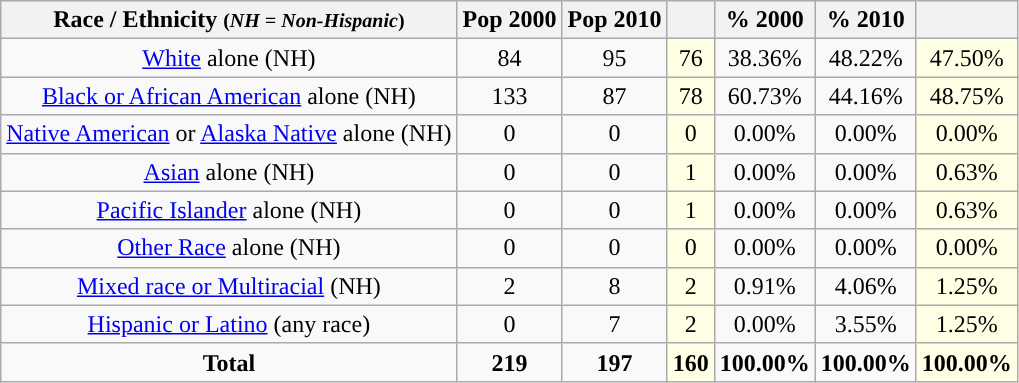<table class="wikitable" style="text-align:center;">
<tr>
<th>Race / Ethnicity <small>(<em>NH = Non-Hispanic</em>)</small></th>
<th>Pop 2000</th>
<th>Pop 2010</th>
<th></th>
<th>% 2000</th>
<th>% 2010</th>
<th></th>
</tr>
<tr>
<td><a href='#'>White</a> alone (NH)</td>
<td>84</td>
<td>95</td>
<td style='background: #ffffe6;'>76</td>
<td>38.36%</td>
<td>48.22%</td>
<td style='background: #ffffe6;'>47.50%</td>
</tr>
<tr>
<td><a href='#'>Black or African American</a> alone (NH)</td>
<td>133</td>
<td>87</td>
<td style='background: #ffffe6;'>78</td>
<td>60.73%</td>
<td>44.16%</td>
<td style='background: #ffffe6;'>48.75%</td>
</tr>
<tr>
<td><a href='#'>Native American</a> or <a href='#'>Alaska Native</a> alone (NH)</td>
<td>0</td>
<td>0</td>
<td style='background: #ffffe6;'>0</td>
<td>0.00%</td>
<td>0.00%</td>
<td style='background: #ffffe6;'>0.00%</td>
</tr>
<tr>
<td><a href='#'>Asian</a> alone (NH)</td>
<td>0</td>
<td>0</td>
<td style='background: #ffffe6;'>1</td>
<td>0.00%</td>
<td>0.00%</td>
<td style='background: #ffffe6;'>0.63%</td>
</tr>
<tr>
<td><a href='#'>Pacific Islander</a> alone (NH)</td>
<td>0</td>
<td>0</td>
<td style='background: #ffffe6;'>1</td>
<td>0.00%</td>
<td>0.00%</td>
<td style='background: #ffffe6;'>0.63%</td>
</tr>
<tr>
<td><a href='#'>Other Race</a> alone (NH)</td>
<td>0</td>
<td>0</td>
<td style='background: #ffffe6;'>0</td>
<td>0.00%</td>
<td>0.00%</td>
<td style='background: #ffffe6;'>0.00%</td>
</tr>
<tr>
<td><a href='#'>Mixed race or Multiracial</a> (NH)</td>
<td>2</td>
<td>8</td>
<td style='background: #ffffe6;'>2</td>
<td>0.91%</td>
<td>4.06%</td>
<td style='background: #ffffe6;'>1.25%</td>
</tr>
<tr>
<td><a href='#'>Hispanic or Latino</a> (any race)</td>
<td>0</td>
<td>7</td>
<td style='background: #ffffe6;'>2</td>
<td>0.00%</td>
<td>3.55%</td>
<td style='background: #ffffe6;'>1.25%</td>
</tr>
<tr>
<td><strong>Total</strong></td>
<td><strong>219</strong></td>
<td><strong>197</strong></td>
<td style='background: #ffffe6;'><strong>160</strong></td>
<td><strong>100.00%</strong></td>
<td><strong>100.00%</strong></td>
<td style='background: #ffffe6;'><strong>100.00%</strong></td>
</tr>
</table>
